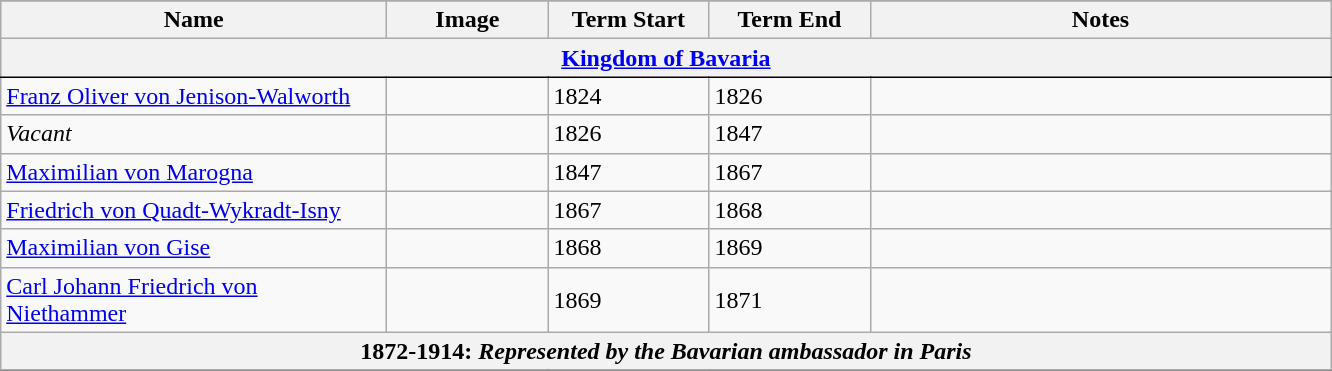<table class="wikitable">
<tr>
</tr>
<tr class="hintergrundfarbe5">
<th width="250">Name</th>
<th width="100">Image</th>
<th width="100">Term Start</th>
<th width="100">Term End</th>
<th width="300">Notes</th>
</tr>
<tr>
<th colspan="5" style="border-bottom: 1pt black solid; border-top: 1pt black solid;"> <a href='#'>Kingdom of Bavaria</a></th>
</tr>
<tr>
<td><a href='#'>Franz Oliver von Jenison-Walworth</a></td>
<td></td>
<td>1824</td>
<td>1826</td>
<td></td>
</tr>
<tr>
<td><em>Vacant</em></td>
<td></td>
<td>1826</td>
<td>1847</td>
<td></td>
</tr>
<tr>
<td><a href='#'>Maximilian von Marogna</a></td>
<td></td>
<td>1847</td>
<td>1867</td>
<td></td>
</tr>
<tr>
<td><a href='#'>Friedrich von Quadt-Wykradt-Isny</a></td>
<td></td>
<td>1867</td>
<td>1868</td>
<td></td>
</tr>
<tr>
<td><a href='#'>Maximilian von Gise</a></td>
<td></td>
<td>1868</td>
<td>1869</td>
<td></td>
</tr>
<tr>
<td><a href='#'>Carl Johann Friedrich von Niethammer</a></td>
<td></td>
<td>1869</td>
<td>1871</td>
<td></td>
</tr>
<tr>
<th colspan="5" style="border-bottom: 1pt black solid; border-top: 1pt black solid;">1872-1914: <em>Represented by the Bavarian ambassador in Paris</em></th>
</tr>
<tr>
</tr>
</table>
